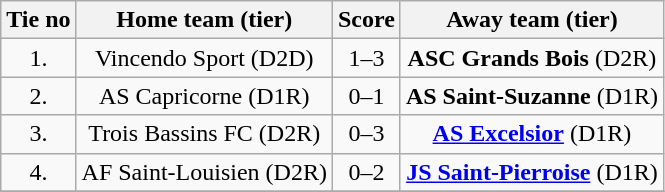<table class="wikitable" style="text-align: center">
<tr>
<th>Tie no</th>
<th>Home team (tier)</th>
<th>Score</th>
<th>Away team (tier)</th>
</tr>
<tr>
<td>1.</td>
<td> Vincendo Sport (D2D)</td>
<td>1–3</td>
<td><strong>ASC Grands Bois</strong> (D2R) </td>
</tr>
<tr>
<td>2.</td>
<td> AS Capricorne (D1R)</td>
<td>0–1</td>
<td><strong>AS Saint-Suzanne</strong> (D1R) </td>
</tr>
<tr>
<td>3.</td>
<td> Trois Bassins FC (D2R)</td>
<td>0–3</td>
<td><strong><a href='#'>AS Excelsior</a></strong> (D1R) </td>
</tr>
<tr>
<td>4.</td>
<td> AF Saint-Louisien (D2R)</td>
<td>0–2</td>
<td><strong><a href='#'>JS Saint-Pierroise</a></strong> (D1R) </td>
</tr>
<tr>
</tr>
</table>
